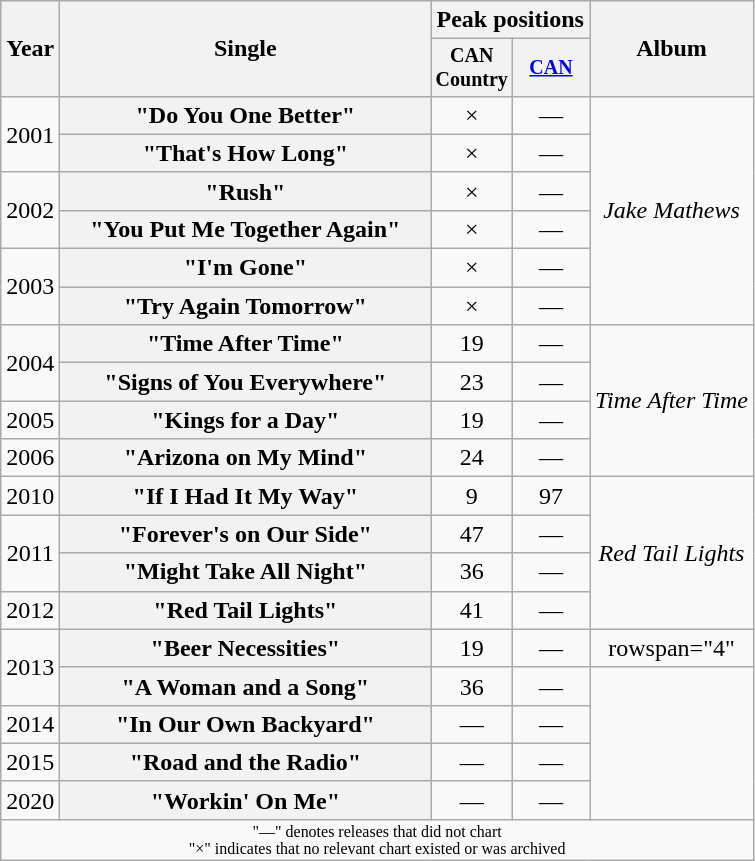<table class="wikitable plainrowheaders" style="text-align:center;">
<tr>
<th rowspan="2">Year</th>
<th rowspan="2" style="width:15em;">Single</th>
<th colspan="2">Peak positions</th>
<th rowspan="2">Album</th>
</tr>
<tr style="font-size:smaller;">
<th width="45">CAN Country<br></th>
<th width="45"><a href='#'>CAN</a><br></th>
</tr>
<tr>
<td rowspan="2">2001</td>
<th scope="row">"Do You One Better"</th>
<td>×</td>
<td>—</td>
<td rowspan="6"><em>Jake Mathews</em></td>
</tr>
<tr>
<th scope="row">"That's How Long"</th>
<td>×</td>
<td>—</td>
</tr>
<tr>
<td rowspan="2">2002</td>
<th scope="row">"Rush"</th>
<td>×</td>
<td>—</td>
</tr>
<tr>
<th scope="row">"You Put Me Together Again"</th>
<td>×</td>
<td>—</td>
</tr>
<tr>
<td rowspan="2">2003</td>
<th scope="row">"I'm Gone"</th>
<td>×</td>
<td>—</td>
</tr>
<tr>
<th scope="row">"Try Again Tomorrow"</th>
<td>×</td>
<td>—</td>
</tr>
<tr>
<td rowspan="2">2004</td>
<th scope="row">"Time After Time"</th>
<td>19</td>
<td>—</td>
<td rowspan="4"><em>Time After Time</em></td>
</tr>
<tr>
<th scope="row">"Signs of You Everywhere"</th>
<td>23</td>
<td>—</td>
</tr>
<tr>
<td>2005</td>
<th scope="row">"Kings for a Day"</th>
<td>19</td>
<td>—</td>
</tr>
<tr>
<td>2006</td>
<th scope="row">"Arizona on My Mind"</th>
<td>24</td>
<td>—</td>
</tr>
<tr>
<td>2010</td>
<th scope="row">"If I Had It My Way"</th>
<td>9</td>
<td>97</td>
<td rowspan="4"><em>Red Tail Lights</em></td>
</tr>
<tr>
<td rowspan="2">2011</td>
<th scope="row">"Forever's on Our Side"</th>
<td>47</td>
<td>—</td>
</tr>
<tr>
<th scope="row">"Might Take All Night"</th>
<td>36</td>
<td>—</td>
</tr>
<tr>
<td>2012</td>
<th scope="row">"Red Tail Lights"</th>
<td>41</td>
<td>—</td>
</tr>
<tr>
<td rowspan="2">2013</td>
<th scope="row">"Beer Necessities"</th>
<td>19</td>
<td>—</td>
<td>rowspan="4" </td>
</tr>
<tr>
<th scope="row">"A Woman and a Song"</th>
<td>36</td>
<td>—</td>
</tr>
<tr>
<td>2014</td>
<th scope="row">"In Our Own Backyard"</th>
<td>—</td>
<td>—</td>
</tr>
<tr>
<td>2015</td>
<th scope="row">"Road and the Radio"</th>
<td>—</td>
<td>—</td>
</tr>
<tr>
<td>2020</td>
<th scope="row">"Workin' On Me"</th>
<td>—</td>
<td>—</td>
</tr>
<tr>
<td colspan="5" style="font-size:8pt">"—" denotes releases that did not chart<br>"×" indicates that no relevant chart existed or was archived</td>
</tr>
</table>
